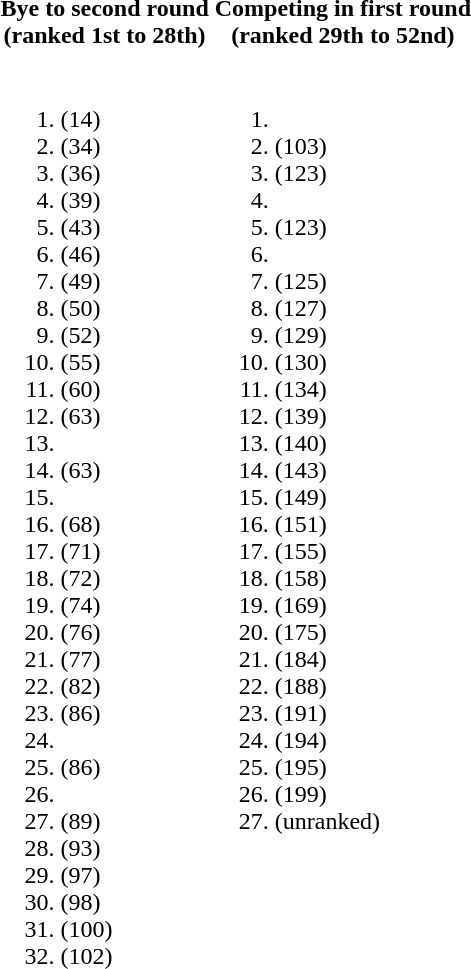<table>
<tr>
<th>Bye to second round <br> (ranked 1st to 28th)</th>
<th>Competing in first round <br> (ranked 29th to 52nd)</th>
</tr>
<tr valign="top">
<td><br><ol><li> (14)</li><li> (34)</li><li> (36)</li><li> (39)</li><li> (43)</li><li> (46)</li><li> (49)</li><li> (50)</li><li> (52)</li><li> (55)</li><li> (60)</li><li> (63)</li><li><li> (63)</li></li><li><li> (68)</li></li><li> (71)</li><li> (72)</li><li> (74)</li><li> (76)</li><li> (77)</li><li> (82)</li><li> (86)</li><li><li> (86)</li></li><li><li> (89)</li></li><li> (93)</li><li> (97)</li><li> (98)</li><li> (100)</li><li> (102)</li></ol></td>
<td><br><ol><li><li> (103)</li></li><li> (123)</li><li><li> (123)</li></li><li><li> (125)</li></li><li> (127)</li><li> (129)</li><li> (130)</li><li> (134)</li><li> (139)</li><li> (140)</li><li> (143)</li><li> (149)</li><li> (151)</li><li> (155)</li><li> (158)</li><li> (169)</li><li> (175)</li><li> (184)</li><li> (188)</li><li> (191)</li><li> (194)</li><li> (195)</li><li> (199)</li><li> (unranked)</li></ol></td>
</tr>
</table>
